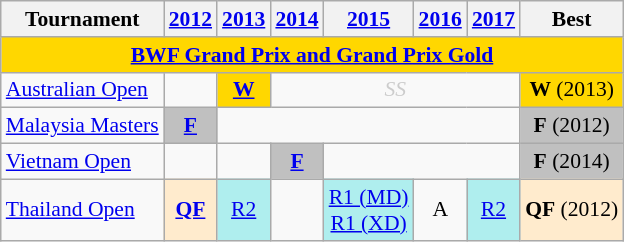<table style='font-size: 90%; text-align:center;' class='wikitable'>
<tr>
<th>Tournament</th>
<th><a href='#'>2012</a></th>
<th><a href='#'>2013</a></th>
<th><a href='#'>2014</a></th>
<th><a href='#'>2015</a></th>
<th><a href='#'>2016</a></th>
<th><a href='#'>2017</a></th>
<th>Best</th>
</tr>
<tr bgcolor=FFD700>
<td colspan=20 align=center><strong><a href='#'>BWF Grand Prix and Grand Prix Gold</a></strong></td>
</tr>
<tr>
<td align=left><a href='#'>Australian Open</a></td>
<td></td>
<td bgcolor=Gold><a href='#'><strong>W</strong></a></td>
<td colspan="4" style=color:#ccc><em>SS</em></td>
<td bgcolor=Gold><strong>W</strong> (2013)</td>
</tr>
<tr>
<td align=left><a href='#'>Malaysia Masters</a></td>
<td bgcolor=Silver><a href='#'><strong>F</strong></a></td>
<td colspan="5"></td>
<td bgcolor=Silver><strong>F</strong> (2012)</td>
</tr>
<tr>
<td align=left><a href='#'>Vietnam Open</a></td>
<td></td>
<td></td>
<td bgcolor=Silver><a href='#'><strong>F</strong></a></td>
<td colspan="3"></td>
<td bgcolor=Silver><strong>F</strong> (2014)</td>
</tr>
<tr>
<td align=left><a href='#'>Thailand Open</a></td>
<td bgcolor=FFEBCD><a href='#'><strong>QF</strong></a></td>
<td bgcolor=AFEEEE><a href='#'>R2</a></td>
<td></td>
<td bgcolor=AFEEEE><a href='#'>R1 (MD)</a><br><a href='#'>R1 (XD)</a></td>
<td>A</td>
<td bgcolor=AFEEEE><a href='#'>R2</a></td>
<td bgcolor=FFEBCD><strong>QF</strong> (2012)</td>
</tr>
</table>
